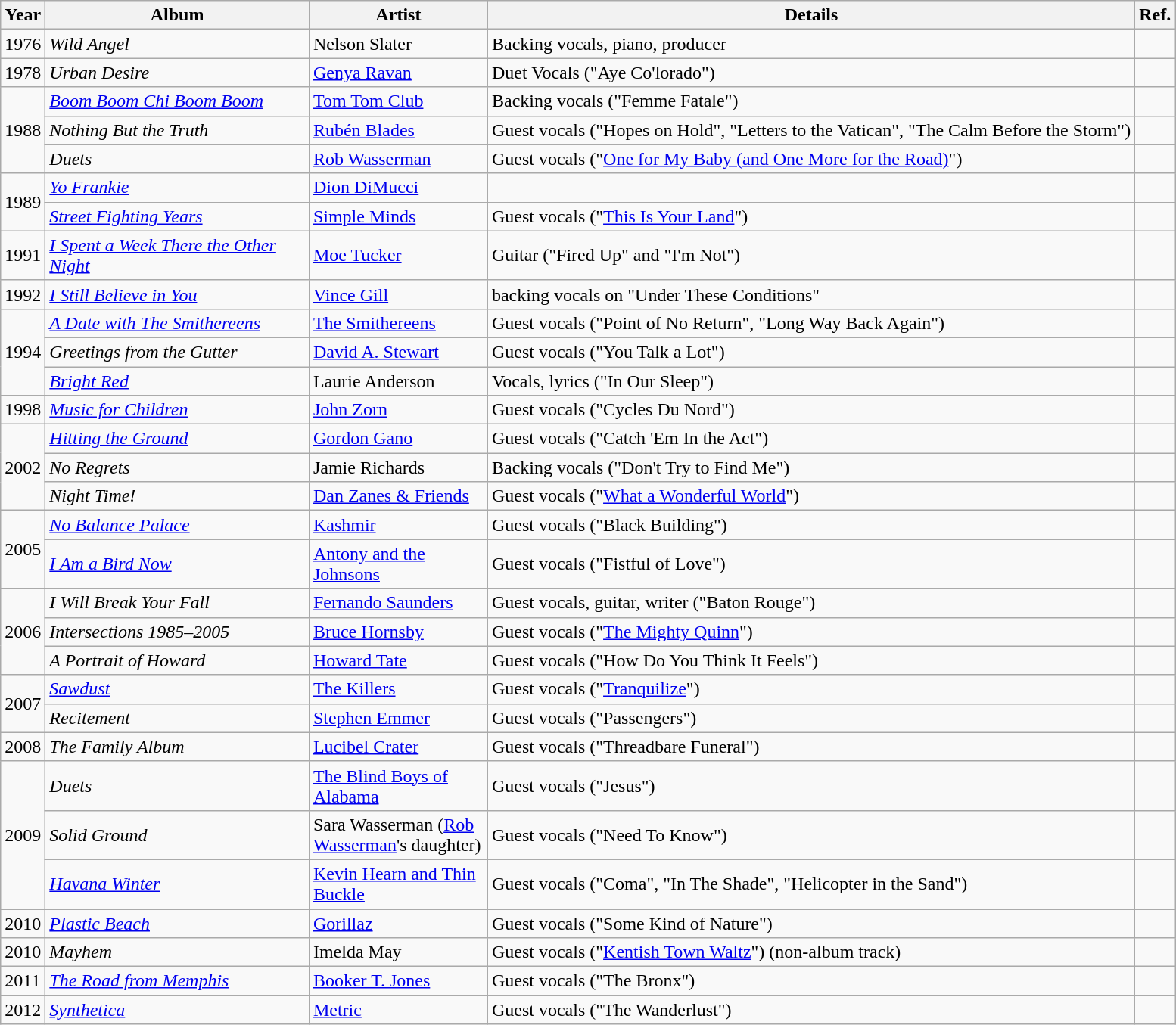<table class="wikitable">
<tr>
<th>Year</th>
<th style="width:225px;">Album</th>
<th style="width:150px;">Artist</th>
<th>Details</th>
<th>Ref.</th>
</tr>
<tr>
<td>1976</td>
<td><em>Wild Angel</em></td>
<td>Nelson Slater</td>
<td>Backing vocals, piano, producer</td>
<td></td>
</tr>
<tr>
<td>1978</td>
<td><em>Urban Desire</em></td>
<td><a href='#'>Genya Ravan</a></td>
<td>Duet Vocals ("Aye Co'lorado")</td>
<td></td>
</tr>
<tr>
<td rowspan="3">1988</td>
<td><em><a href='#'>Boom Boom Chi Boom Boom</a></em></td>
<td><a href='#'>Tom Tom Club</a></td>
<td>Backing vocals ("Femme Fatale")</td>
<td style="text-align:center;"></td>
</tr>
<tr>
<td><em>Nothing But the Truth</em></td>
<td><a href='#'>Rubén Blades</a></td>
<td>Guest vocals ("Hopes on Hold", "Letters to the Vatican", "The Calm Before the Storm")</td>
<td style="text-align:center;"></td>
</tr>
<tr>
<td><em>Duets</em></td>
<td><a href='#'>Rob Wasserman</a></td>
<td>Guest vocals ("<a href='#'>One for My Baby (and One More for the Road)</a>")</td>
<td style="text-align:center;"></td>
</tr>
<tr>
<td rowspan="2">1989</td>
<td><em><a href='#'>Yo Frankie</a></em></td>
<td><a href='#'>Dion DiMucci</a></td>
<td></td>
<td style="text-align:center;"></td>
</tr>
<tr>
<td><em><a href='#'>Street Fighting Years</a></em></td>
<td><a href='#'>Simple Minds</a></td>
<td>Guest vocals ("<a href='#'>This Is Your Land</a>")</td>
<td style="text-align:center;"></td>
</tr>
<tr>
<td>1991</td>
<td><em><a href='#'>I Spent a Week There the Other Night</a></em></td>
<td><a href='#'>Moe Tucker</a></td>
<td>Guitar ("Fired Up" and "I'm Not")</td>
<td style="text-align:center;"></td>
</tr>
<tr>
<td>1992</td>
<td><em><a href='#'>I Still Believe in You</a></em></td>
<td><a href='#'>Vince Gill</a></td>
<td>backing vocals on "Under These Conditions"</td>
<td style="text-align:center;"></td>
</tr>
<tr>
<td rowspan="3">1994</td>
<td><em><a href='#'>A Date with The Smithereens</a></em></td>
<td><a href='#'>The Smithereens</a></td>
<td>Guest vocals ("Point of No Return", "Long Way Back Again")</td>
<td style="text-align:center;"></td>
</tr>
<tr>
<td><em>Greetings from the Gutter</em></td>
<td><a href='#'>David A. Stewart</a></td>
<td>Guest vocals ("You Talk a Lot")</td>
<td style="text-align:center;"></td>
</tr>
<tr>
<td><em><a href='#'>Bright Red</a></em></td>
<td>Laurie Anderson</td>
<td>Vocals, lyrics ("In Our Sleep")</td>
<td></td>
</tr>
<tr>
<td>1998</td>
<td><em><a href='#'>Music for Children</a></em></td>
<td><a href='#'>John Zorn</a></td>
<td>Guest vocals ("Cycles Du Nord")</td>
<td style="text-align:center;"></td>
</tr>
<tr>
<td rowspan="3">2002</td>
<td><em><a href='#'>Hitting the Ground</a></em></td>
<td><a href='#'>Gordon Gano</a></td>
<td>Guest vocals ("Catch 'Em In the Act")</td>
<td style="text-align:center;"></td>
</tr>
<tr>
<td><em>No Regrets</em></td>
<td>Jamie Richards</td>
<td>Backing vocals ("Don't Try to Find Me")</td>
<td style="text-align:center;"></td>
</tr>
<tr>
<td><em>Night Time!</em></td>
<td><a href='#'>Dan Zanes & Friends</a></td>
<td>Guest vocals ("<a href='#'>What a Wonderful World</a>")</td>
<td style="text-align:center;"></td>
</tr>
<tr>
<td rowspan="2">2005</td>
<td><em><a href='#'>No Balance Palace</a></em></td>
<td><a href='#'>Kashmir</a></td>
<td>Guest vocals ("Black Building")</td>
<td style="text-align:center;"></td>
</tr>
<tr>
<td><em><a href='#'>I Am a Bird Now</a></em></td>
<td><a href='#'>Antony and the Johnsons</a></td>
<td>Guest vocals ("Fistful of Love")</td>
<td style="text-align:center;"></td>
</tr>
<tr>
<td rowspan="3">2006</td>
<td><em>I Will Break Your Fall</em></td>
<td><a href='#'>Fernando Saunders</a></td>
<td>Guest vocals, guitar, writer ("Baton Rouge")</td>
<td style="text-align:center;"></td>
</tr>
<tr>
<td><em>Intersections 1985–2005</em></td>
<td><a href='#'>Bruce Hornsby</a></td>
<td>Guest vocals ("<a href='#'>The Mighty Quinn</a>")</td>
<td style="text-align:center;"></td>
</tr>
<tr>
<td><em>A Portrait of Howard</em></td>
<td><a href='#'>Howard Tate</a></td>
<td>Guest vocals ("How Do You Think It Feels")</td>
<td style="text-align:center;"></td>
</tr>
<tr>
<td rowspan="2">2007</td>
<td><em><a href='#'>Sawdust</a></em></td>
<td><a href='#'>The Killers</a></td>
<td>Guest vocals ("<a href='#'>Tranquilize</a>")</td>
<td style="text-align:center;"></td>
</tr>
<tr>
<td><em>Recitement</em></td>
<td><a href='#'>Stephen Emmer</a></td>
<td>Guest vocals ("Passengers")</td>
<td style="text-align:center;"></td>
</tr>
<tr>
<td>2008</td>
<td><em>The Family Album</em></td>
<td><a href='#'>Lucibel Crater</a></td>
<td>Guest vocals ("Threadbare Funeral")</td>
<td style="text-align:center;"></td>
</tr>
<tr>
<td rowspan="3">2009</td>
<td><em>Duets</em></td>
<td><a href='#'>The Blind Boys of Alabama</a></td>
<td>Guest vocals ("Jesus")</td>
<td style="text-align:center;"></td>
</tr>
<tr>
<td><em>Solid Ground</em></td>
<td>Sara Wasserman (<a href='#'>Rob Wasserman</a>'s daughter)</td>
<td>Guest vocals ("Need To Know")</td>
<td style="text-align:center;"></td>
</tr>
<tr>
<td><em><a href='#'>Havana Winter</a></em></td>
<td><a href='#'>Kevin Hearn and Thin Buckle</a></td>
<td>Guest vocals ("Coma", "In The Shade", "Helicopter in the Sand")</td>
<td style="text-align:center;"></td>
</tr>
<tr>
<td>2010</td>
<td><em><a href='#'>Plastic Beach</a></em></td>
<td><a href='#'>Gorillaz</a></td>
<td>Guest vocals ("Some Kind of Nature")</td>
<td style="text-align:center;"></td>
</tr>
<tr>
<td>2010</td>
<td><em>Mayhem</em></td>
<td>Imelda May</td>
<td>Guest vocals ("<a href='#'>Kentish Town Waltz</a>") (non-album track)</td>
<td></td>
</tr>
<tr>
<td>2011</td>
<td><em><a href='#'>The Road from Memphis</a></em></td>
<td><a href='#'>Booker T. Jones</a></td>
<td>Guest vocals ("The Bronx")</td>
<td style="text-align:center;"></td>
</tr>
<tr>
<td>2012</td>
<td><em><a href='#'>Synthetica</a></em></td>
<td><a href='#'>Metric</a></td>
<td>Guest vocals ("The Wanderlust")</td>
<td style="text-align:center;"></td>
</tr>
</table>
